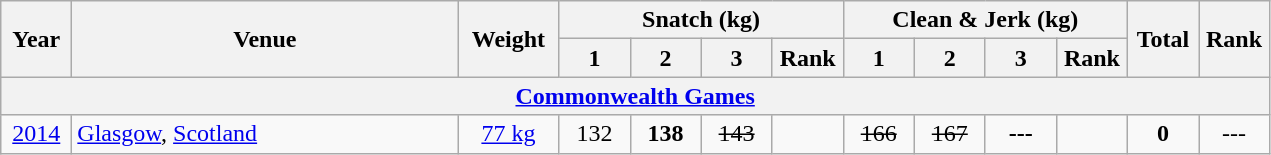<table class = "wikitable" style="text-align:center;">
<tr>
<th rowspan=2 width=40>Year</th>
<th rowspan=2 width=250>Venue</th>
<th rowspan=2 width=60>Weight</th>
<th colspan=4>Snatch (kg)</th>
<th colspan=4>Clean & Jerk (kg)</th>
<th rowspan=2 width=40>Total</th>
<th rowspan=2 width=40>Rank</th>
</tr>
<tr>
<th width=40>1</th>
<th width=40>2</th>
<th width=40>3</th>
<th width=40>Rank</th>
<th width=40>1</th>
<th width=40>2</th>
<th width=40>3</th>
<th width=40>Rank</th>
</tr>
<tr>
<th colspan=13><a href='#'>Commonwealth Games</a></th>
</tr>
<tr>
<td><a href='#'>2014</a></td>
<td align=left> <a href='#'>Glasgow</a>, <a href='#'>Scotland</a></td>
<td><a href='#'>77 kg</a></td>
<td>132</td>
<td><strong>138</strong></td>
<td><s>143</s></td>
<td></td>
<td><s>166</s></td>
<td><s>167</s></td>
<td><strong>---</strong></td>
<td></td>
<td><strong>0</strong></td>
<td>---</td>
</tr>
</table>
